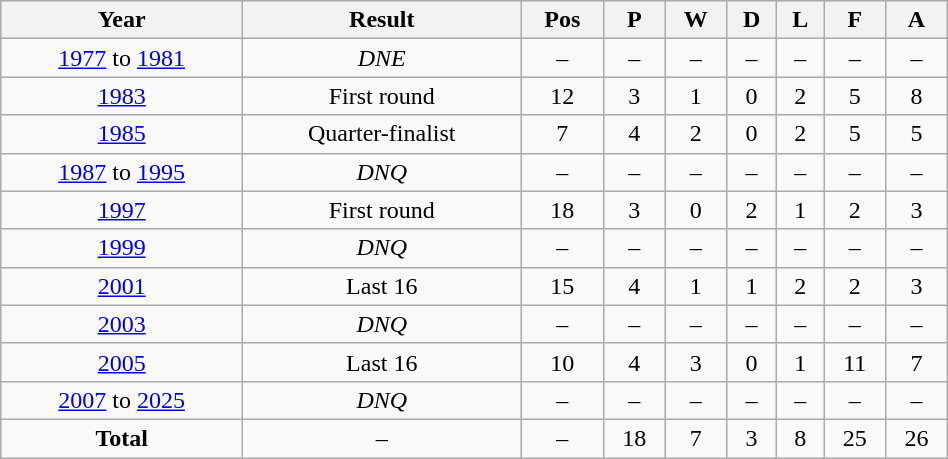<table width=50%  class="wikitable" style="text-align: center;">
<tr>
<th>Year</th>
<th>Result</th>
<th>Pos</th>
<th>P</th>
<th>W</th>
<th>D</th>
<th>L</th>
<th>F</th>
<th>A</th>
</tr>
<tr>
<td><a href='#'>1977</a> to <a href='#'>1981</a></td>
<td><em>DNE</em></td>
<td>–</td>
<td>–</td>
<td>–</td>
<td>–</td>
<td>–</td>
<td>–</td>
<td>–</td>
</tr>
<tr>
<td> <a href='#'>1983</a></td>
<td>First round</td>
<td>12</td>
<td>3</td>
<td>1</td>
<td>0</td>
<td>2</td>
<td>5</td>
<td>8</td>
</tr>
<tr>
<td> <a href='#'>1985</a></td>
<td>Quarter-finalist</td>
<td>7</td>
<td>4</td>
<td>2</td>
<td>0</td>
<td>2</td>
<td>5</td>
<td>5</td>
</tr>
<tr>
<td><a href='#'>1987</a> to <a href='#'>1995</a></td>
<td><em>DNQ</em></td>
<td>–</td>
<td>–</td>
<td>–</td>
<td>–</td>
<td>–</td>
<td>–</td>
<td>–</td>
</tr>
<tr>
<td> <a href='#'>1997</a></td>
<td>First round</td>
<td>18</td>
<td>3</td>
<td>0</td>
<td>2</td>
<td>1</td>
<td>2</td>
<td>3</td>
</tr>
<tr>
<td><a href='#'>1999</a></td>
<td><em>DNQ</em></td>
<td>–</td>
<td>–</td>
<td>–</td>
<td>–</td>
<td>–</td>
<td>–</td>
<td>–</td>
</tr>
<tr>
<td> <a href='#'>2001</a></td>
<td>Last 16</td>
<td>15</td>
<td>4</td>
<td>1</td>
<td>1</td>
<td>2</td>
<td>2</td>
<td>3</td>
</tr>
<tr>
<td><a href='#'>2003</a></td>
<td><em>DNQ</em></td>
<td>–</td>
<td>–</td>
<td>–</td>
<td>–</td>
<td>–</td>
<td>–</td>
<td>–</td>
</tr>
<tr>
<td> <a href='#'>2005</a></td>
<td>Last 16</td>
<td>10</td>
<td>4</td>
<td>3</td>
<td>0</td>
<td>1</td>
<td>11</td>
<td>7</td>
</tr>
<tr>
<td><a href='#'>2007</a> to <a href='#'>2025</a></td>
<td><em>DNQ</em></td>
<td>–</td>
<td>–</td>
<td>–</td>
<td>–</td>
<td>–</td>
<td>–</td>
<td>–</td>
</tr>
<tr>
<td><strong>Total</strong></td>
<td>–</td>
<td>–</td>
<td>18</td>
<td>7</td>
<td>3</td>
<td>8</td>
<td>25</td>
<td>26</td>
</tr>
</table>
